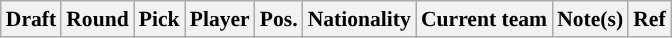<table class="wikitable sortable" style="text-align:left; font-size:90%;">
<tr>
<th>Draft</th>
<th>Round</th>
<th>Pick</th>
<th>Player</th>
<th>Pos.</th>
<th>Nationality</th>
<th>Current team</th>
<th>Note(s)</th>
<th class="unsortable">Ref</th>
</tr>
</table>
